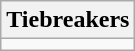<table class="wikitable collapsible collapsed">
<tr>
<th>Tiebreakers</th>
</tr>
<tr>
<td></td>
</tr>
</table>
